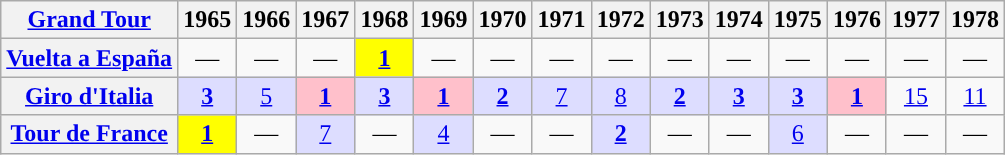<table class="wikitable plainrowheaders">
<tr>
<th scope="col"><a href='#'>Grand Tour</a></th>
<th scope="col">1965</th>
<th scope="col">1966</th>
<th scope="col">1967</th>
<th scope="col">1968</th>
<th scope="col">1969</th>
<th scope="col">1970</th>
<th scope="col">1971</th>
<th scope="col">1972</th>
<th scope="col">1973</th>
<th scope="col">1974</th>
<th scope="col">1975</th>
<th scope="col">1976</th>
<th scope="col">1977</th>
<th scope="col">1978</th>
</tr>
<tr>
<th scope="row"> <a href='#'>Vuelta a España</a></th>
<td style="text-align:center;">—</td>
<td style="text-align:center;">—</td>
<td style="text-align:center;">—</td>
<td style="text-align:center; background:yellow;"><a href='#'><strong>1</strong></a></td>
<td style="text-align:center;">—</td>
<td style="text-align:center;">—</td>
<td style="text-align:center;">—</td>
<td style="text-align:center;">—</td>
<td style="text-align:center;">—</td>
<td style="text-align:center;">—</td>
<td style="text-align:center;">—</td>
<td style="text-align:center;">—</td>
<td style="text-align:center;">—</td>
<td style="text-align:center;">—</td>
</tr>
<tr>
<th scope="row"> <a href='#'>Giro d'Italia</a></th>
<td style="text-align:center; background:#ddf;"><a href='#'><strong>3</strong></a></td>
<td style="text-align:center; background:#ddf;"><a href='#'>5</a></td>
<td style="text-align:center; background:pink"><a href='#'><strong>1</strong></a></td>
<td style="text-align:center; background:#ddf;"><a href='#'><strong>3</strong></a></td>
<td style="text-align:center; background:pink"><a href='#'><strong>1</strong></a></td>
<td style="text-align:center; background:#ddf;"><a href='#'><strong>2</strong></a></td>
<td style="text-align:center; background:#ddf;"><a href='#'>7</a></td>
<td style="text-align:center; background:#ddf;"><a href='#'>8</a></td>
<td style="text-align:center; background:#ddf;"><a href='#'><strong>2</strong></a></td>
<td style="text-align:center; background:#ddf;"><a href='#'><strong>3</strong></a></td>
<td style="text-align:center; background:#ddf;"><a href='#'><strong>3</strong></a></td>
<td style="text-align:center; background:pink"><a href='#'><strong>1</strong></a></td>
<td style="text-align:center;"><a href='#'>15</a></td>
<td style="text-align:center;"><a href='#'>11</a></td>
</tr>
<tr>
<th scope="row"> <a href='#'>Tour de France</a></th>
<td style="text-align:center; background:yellow;"><a href='#'><strong>1</strong></a></td>
<td style="text-align:center;">—</td>
<td style="text-align:center; background:#ddf;"><a href='#'>7</a></td>
<td style="text-align:center;">—</td>
<td style="text-align:center; background:#ddf;"><a href='#'>4</a></td>
<td style="text-align:center;">—</td>
<td style="text-align:center;">—</td>
<td style="text-align:center; background:#ddf;"><a href='#'><strong>2</strong></a></td>
<td style="text-align:center;">—</td>
<td style="text-align:center;">—</td>
<td style="text-align:center; background:#ddf;"><a href='#'>6</a></td>
<td style="text-align:center;">—</td>
<td style="text-align:center;">—</td>
<td style="text-align:center;">—</td>
</tr>
</table>
